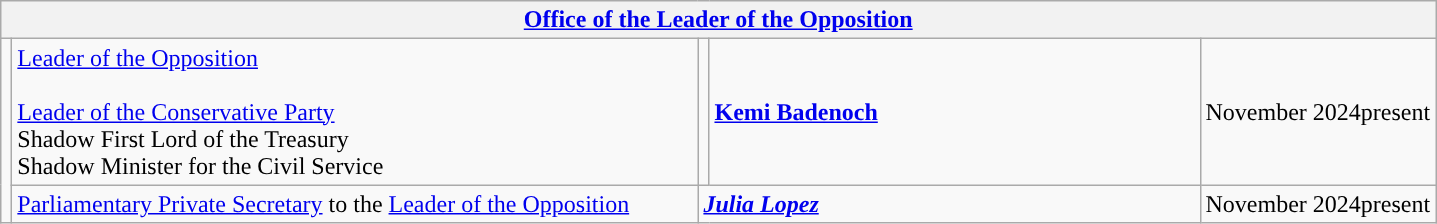<table class="wikitable">
<tr>
<th colspan="5"><a href='#'>Office of the Leader of the Opposition</a></th>
</tr>
<tr>
<td rowspan="8" style="background: "></td>
<td style="width: 450px;"><a href='#'>Leader of the Opposition</a><br><br><a href='#'>Leader of the Conservative Party</a><br>Shadow First Lord of the Treasury<br>Shadow Minister for the Civil Service</td>
<td style="background: "></td>
<td style="width: 320px;"><strong><a href='#'>Kemi Badenoch</a></strong></td>
<td>November 2024present</td>
</tr>
<tr>
<td><a href='#'>Parliamentary Private Secretary</a> to the <a href='#'>Leader of the Opposition</a></td>
<td colspan="2"><a href='#'><strong><em>Julia Lopez</em></strong></a></td>
<td>November 2024present</td>
</tr>
</table>
